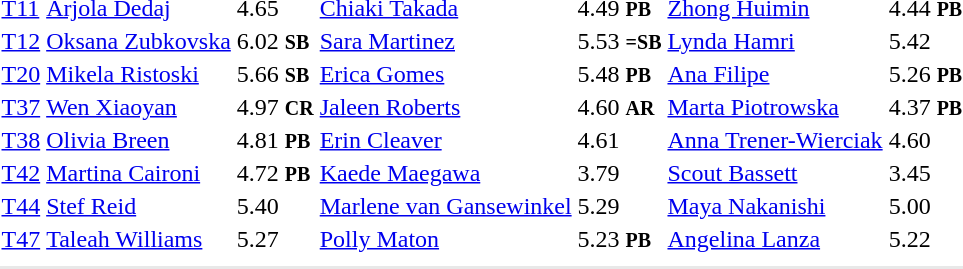<table>
<tr>
<td><a href='#'>T11</a></td>
<td><a href='#'>Arjola Dedaj</a><br></td>
<td>4.65</td>
<td><a href='#'>Chiaki Takada</a> <br></td>
<td>4.49 <small><strong>PB</strong></small></td>
<td><a href='#'>Zhong Huimin</a><br></td>
<td>4.44 <small><strong>PB</strong></small></td>
</tr>
<tr>
<td><a href='#'>T12</a></td>
<td><a href='#'>Oksana Zubkovska</a><br></td>
<td>6.02 <small><strong>SB</strong></small></td>
<td><a href='#'>Sara Martinez</a><br></td>
<td>5.53 <small><strong>=SB</strong></small></td>
<td><a href='#'>Lynda Hamri</a><br></td>
<td>5.42</td>
</tr>
<tr>
<td><a href='#'>T20</a></td>
<td><a href='#'>Mikela Ristoski</a><br></td>
<td>5.66 <small><strong>SB</strong></small></td>
<td><a href='#'>Erica Gomes</a><br></td>
<td>5.48 <small><strong>PB</strong></small></td>
<td><a href='#'>Ana Filipe</a><br></td>
<td>5.26 <small><strong>PB</strong></small></td>
</tr>
<tr>
<td><a href='#'>T37</a></td>
<td><a href='#'>Wen Xiaoyan</a><br></td>
<td>4.97 <small><strong>CR</strong></small></td>
<td><a href='#'>Jaleen Roberts</a><br></td>
<td>4.60 <small><strong>AR</strong></small></td>
<td><a href='#'>Marta Piotrowska</a><br></td>
<td>4.37 <small><strong>PB</strong></small></td>
</tr>
<tr>
<td><a href='#'>T38</a></td>
<td><a href='#'>Olivia Breen</a><br></td>
<td>4.81 <small><strong>PB</strong></small></td>
<td><a href='#'>Erin Cleaver</a><br></td>
<td>4.61</td>
<td><a href='#'>Anna Trener-Wierciak</a><br></td>
<td>4.60</td>
</tr>
<tr>
<td><a href='#'>T42</a></td>
<td><a href='#'>Martina Caironi</a><br></td>
<td>4.72 <small><strong>PB</strong></small></td>
<td><a href='#'>Kaede Maegawa</a><br></td>
<td>3.79</td>
<td><a href='#'>Scout Bassett</a><br></td>
<td>3.45</td>
</tr>
<tr>
<td><a href='#'>T44</a></td>
<td><a href='#'>Stef Reid</a><br></td>
<td>5.40</td>
<td><a href='#'>Marlene van Gansewinkel</a><br></td>
<td>5.29</td>
<td><a href='#'>Maya Nakanishi</a><br></td>
<td>5.00</td>
</tr>
<tr>
<td><a href='#'>T47</a></td>
<td><a href='#'>Taleah Williams</a><br></td>
<td>5.27</td>
<td><a href='#'>Polly Maton</a><br></td>
<td>5.23 <small><strong>PB</strong></small></td>
<td><a href='#'>Angelina Lanza</a><br></td>
<td>5.22</td>
</tr>
<tr>
<td colspan=7></td>
</tr>
<tr>
</tr>
<tr bgcolor= e8e8e8>
<td colspan=7></td>
</tr>
</table>
